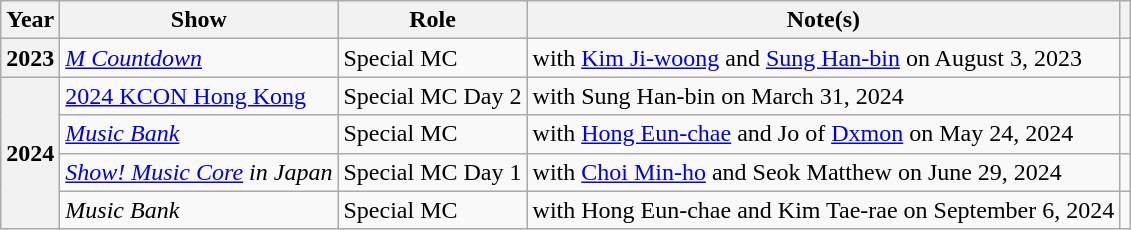<table class="wikitable plainrowheaders sortable">
<tr>
<th scope="col">Year</th>
<th scope="col">Show</th>
<th scope="col">Role</th>
<th scope="col">Note(s)</th>
<th class="unsortable" scope="col"></th>
</tr>
<tr>
<th scope="row">2023</th>
<td><em><a href='#'>M Countdown</a></em></td>
<td>Special MC</td>
<td>with <a href='#'>Kim Ji-woong</a> and <a href='#'>Sung Han-bin</a> on August 3, 2023</td>
<td style="text-align:center"></td>
</tr>
<tr>
<th scope="row" rowspan="4">2024</th>
<td><a href='#'>2024 KCON Hong Kong</a></td>
<td>Special MC Day 2</td>
<td>with Sung Han-bin on March 31, 2024</td>
<td style="text-align:center"></td>
</tr>
<tr>
<td><em><a href='#'>Music Bank</a></em></td>
<td>Special MC</td>
<td>with <a href='#'>Hong Eun-chae</a> and Jo of <a href='#'>Dxmon</a> on May 24, 2024</td>
<td style="text-align:center"></td>
</tr>
<tr>
<td><em><a href='#'>Show! Music Core</a> in Japan</em></td>
<td>Special MC Day 1</td>
<td>with <a href='#'>Choi Min-ho</a> and Seok Matthew on June 29, 2024</td>
<td style="text-align:center"></td>
</tr>
<tr>
<td><em>Music Bank</em></td>
<td>Special MC</td>
<td>with Hong Eun-chae and Kim Tae-rae on September 6, 2024</td>
<td style="text-align:center"></td>
</tr>
</table>
